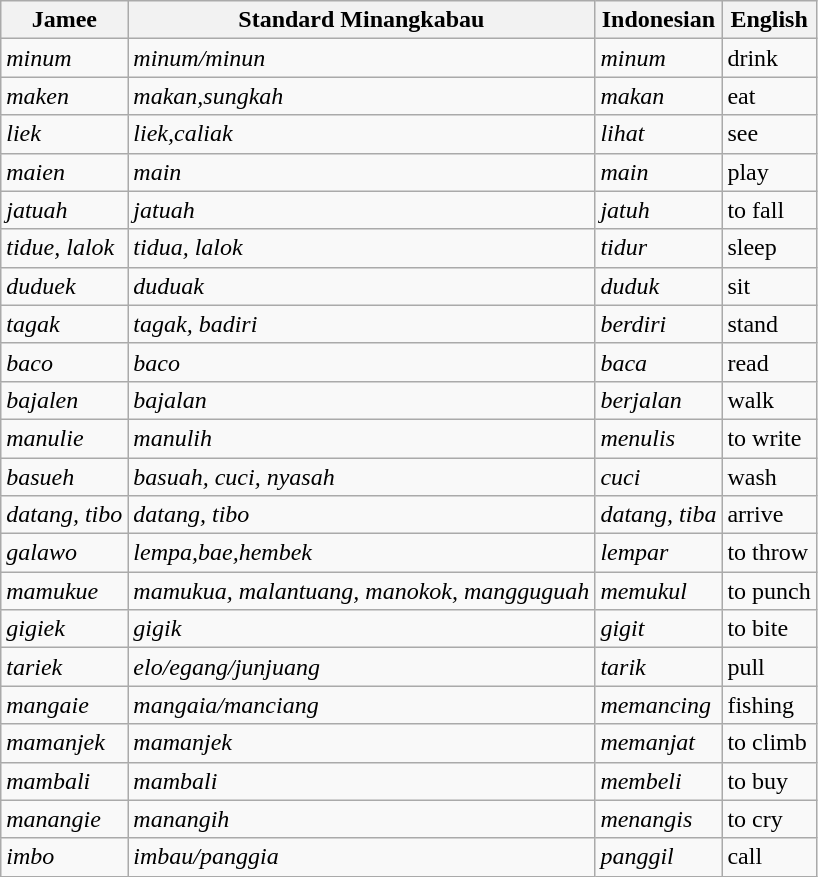<table class="wikitable">
<tr>
<th>Jamee</th>
<th>Standard Minangkabau</th>
<th>Indonesian</th>
<th>English</th>
</tr>
<tr>
<td><em>minum</em></td>
<td><em>minum/minun</em></td>
<td><em>minum</em></td>
<td>drink</td>
</tr>
<tr>
<td><em>maken</em></td>
<td><em>makan,sungkah</em></td>
<td><em>makan</em></td>
<td>eat</td>
</tr>
<tr>
<td><em>liek</em></td>
<td><em>liek,caliak</em></td>
<td><em>lihat</em></td>
<td>see</td>
</tr>
<tr>
<td><em>maien</em></td>
<td><em>main</em></td>
<td><em>main</em></td>
<td>play</td>
</tr>
<tr>
<td><em>jatuah</em></td>
<td><em>jatuah</em></td>
<td><em>jatuh</em></td>
<td>to fall</td>
</tr>
<tr>
<td><em>tidue, lalok</em></td>
<td><em>tidua, lalok</em></td>
<td><em>tidur</em></td>
<td>sleep</td>
</tr>
<tr>
<td><em>duduek</em></td>
<td><em>duduak</em></td>
<td><em>duduk</em></td>
<td>sit</td>
</tr>
<tr>
<td><em>tagak</em></td>
<td><em>tagak, badiri</em></td>
<td><em>berdiri</em></td>
<td>stand</td>
</tr>
<tr>
<td><em>baco</em></td>
<td><em>baco</em></td>
<td><em>baca</em></td>
<td>read</td>
</tr>
<tr>
<td><em>bajalen</em></td>
<td><em>bajalan</em></td>
<td><em>berjalan</em></td>
<td>walk</td>
</tr>
<tr>
<td><em>manulie</em></td>
<td><em>manulih</em></td>
<td><em>menulis</em></td>
<td>to write</td>
</tr>
<tr>
<td><em>basueh</em></td>
<td><em>basuah, cuci, nyasah</em></td>
<td><em>cuci</em></td>
<td>wash</td>
</tr>
<tr>
<td><em>datang, tibo</em></td>
<td><em>datang, tibo</em></td>
<td><em>datang, tiba</em></td>
<td>arrive</td>
</tr>
<tr>
<td><em>galawo</em></td>
<td><em>lempa,bae,hembek</em></td>
<td><em>lempar</em></td>
<td>to throw</td>
</tr>
<tr>
<td><em>mamukue</em></td>
<td><em>mamukua, malantuang, manokok, mangguguah</em></td>
<td><em>memukul</em></td>
<td>to punch</td>
</tr>
<tr>
<td><em>gigiek</em></td>
<td><em>gigik</em></td>
<td><em>gigit</em></td>
<td>to bite</td>
</tr>
<tr>
<td><em>tariek</em></td>
<td><em>elo/egang/junjuang</em></td>
<td><em>tarik</em></td>
<td>pull</td>
</tr>
<tr>
<td><em>mangaie</em></td>
<td><em>mangaia/manciang</em></td>
<td><em>memancing</em></td>
<td>fishing</td>
</tr>
<tr>
<td><em>mamanjek</em></td>
<td><em>mamanjek</em></td>
<td><em>memanjat</em></td>
<td>to climb</td>
</tr>
<tr>
<td><em>mambali</em></td>
<td><em>mambali</em></td>
<td><em>membeli</em></td>
<td>to buy</td>
</tr>
<tr>
<td><em>manangie</em></td>
<td><em>manangih</em></td>
<td><em>menangis</em></td>
<td>to cry</td>
</tr>
<tr>
<td><em>imbo</em></td>
<td><em>imbau/panggia</em></td>
<td><em>panggil</em></td>
<td>call</td>
</tr>
</table>
